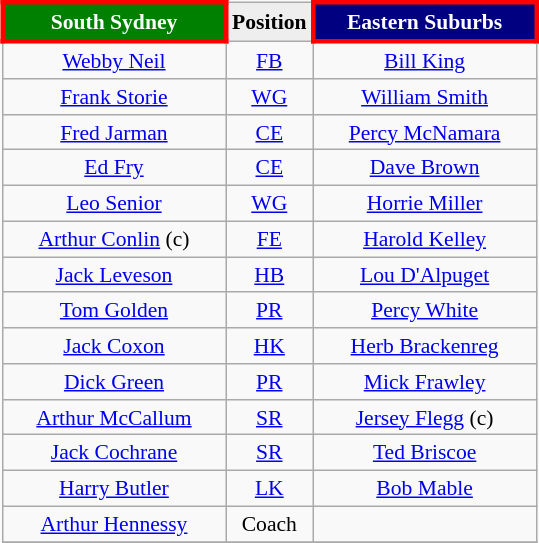<table align="right" class="wikitable" style="font-size:90%; margin-left:1em">
<tr bgcolor="#FF0033">
<th style="width:140px; border:3px solid red; background: green; color: white">South Sydney</th>
<th style="width:30px; text-align:center; background:#eee; color:black;">Position</th>
<th style="width:140px; border:3px solid red; background: navy; color: white">Eastern Suburbs</th>
</tr>
<tr align=center>
<td><a href='#'>Webby Neil</a></td>
<td><a href='#'>FB</a></td>
<td><a href='#'>Bill King</a></td>
</tr>
<tr align=center>
<td><a href='#'>Frank Storie</a></td>
<td><a href='#'>WG</a></td>
<td><a href='#'>William Smith</a></td>
</tr>
<tr align=center>
<td><a href='#'>Fred Jarman</a></td>
<td><a href='#'>CE</a></td>
<td><a href='#'>Percy McNamara</a></td>
</tr>
<tr align=center>
<td><a href='#'>Ed Fry</a></td>
<td><a href='#'>CE</a></td>
<td><a href='#'>Dave Brown</a></td>
</tr>
<tr align=center>
<td><a href='#'>Leo Senior</a></td>
<td><a href='#'>WG</a></td>
<td><a href='#'>Horrie Miller</a></td>
</tr>
<tr align=center>
<td><a href='#'>Arthur Conlin</a> (c)</td>
<td><a href='#'>FE</a></td>
<td><a href='#'>Harold Kelley</a></td>
</tr>
<tr align=center>
<td><a href='#'>Jack Leveson</a></td>
<td><a href='#'>HB</a></td>
<td><a href='#'>Lou D'Alpuget</a></td>
</tr>
<tr align=center>
<td><a href='#'>Tom Golden</a></td>
<td><a href='#'>PR</a></td>
<td><a href='#'>Percy White</a></td>
</tr>
<tr align=center>
<td><a href='#'>Jack Coxon</a></td>
<td><a href='#'>HK</a></td>
<td><a href='#'>Herb Brackenreg</a></td>
</tr>
<tr align=center>
<td><a href='#'>Dick Green</a></td>
<td><a href='#'>PR</a></td>
<td><a href='#'>Mick Frawley</a></td>
</tr>
<tr align=center>
<td><a href='#'>Arthur McCallum</a></td>
<td><a href='#'>SR</a></td>
<td><a href='#'>Jersey Flegg</a> (c)</td>
</tr>
<tr align=center>
<td><a href='#'>Jack Cochrane</a></td>
<td><a href='#'>SR</a></td>
<td><a href='#'>Ted Briscoe</a></td>
</tr>
<tr align=center>
<td><a href='#'>Harry Butler</a></td>
<td><a href='#'>LK</a></td>
<td><a href='#'>Bob Mable</a></td>
</tr>
<tr align=center>
<td><a href='#'>Arthur Hennessy</a></td>
<td>Coach</td>
<td></td>
</tr>
<tr>
</tr>
</table>
